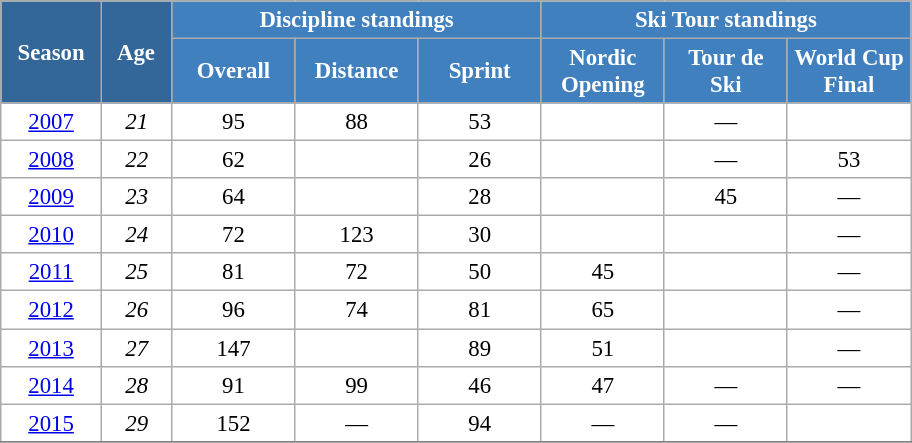<table class="wikitable" style="font-size:95%; text-align:center; border:grey solid 1px; border-collapse:collapse; background:#ffffff;">
<tr>
<th style="background-color:#369; color:white; width:60px;" rowspan="2"> Season </th>
<th style="background-color:#369; color:white; width:40px;" rowspan="2"> Age </th>
<th style="background-color:#4180be; color:white;" colspan="3">Discipline standings</th>
<th style="background-color:#4180be; color:white;" colspan="3">Ski Tour standings</th>
</tr>
<tr>
<th style="background-color:#4180be; color:white; width:75px;">Overall</th>
<th style="background-color:#4180be; color:white; width:75px;">Distance</th>
<th style="background-color:#4180be; color:white; width:75px;">Sprint</th>
<th style="background-color:#4180be; color:white; width:75px;">Nordic<br>Opening</th>
<th style="background-color:#4180be; color:white; width:75px;">Tour de<br>Ski</th>
<th style="background-color:#4180be; color:white; width:75px;">World Cup<br>Final</th>
</tr>
<tr>
<td><a href='#'>2007</a></td>
<td><em>21</em></td>
<td>95</td>
<td>88</td>
<td>53</td>
<td></td>
<td>—</td>
<td></td>
</tr>
<tr>
<td><a href='#'>2008</a></td>
<td><em>22</em></td>
<td>62</td>
<td></td>
<td>26</td>
<td></td>
<td>—</td>
<td>53</td>
</tr>
<tr>
<td><a href='#'>2009</a></td>
<td><em>23</em></td>
<td>64</td>
<td></td>
<td>28</td>
<td></td>
<td>45</td>
<td>—</td>
</tr>
<tr>
<td><a href='#'>2010</a></td>
<td><em>24</em></td>
<td>72</td>
<td>123</td>
<td>30</td>
<td></td>
<td></td>
<td>—</td>
</tr>
<tr>
<td><a href='#'>2011</a></td>
<td><em>25</em></td>
<td>81</td>
<td>72</td>
<td>50</td>
<td>45</td>
<td></td>
<td>—</td>
</tr>
<tr>
<td><a href='#'>2012</a></td>
<td><em>26</em></td>
<td>96</td>
<td>74</td>
<td>81</td>
<td>65</td>
<td></td>
<td>—</td>
</tr>
<tr>
<td><a href='#'>2013</a></td>
<td><em>27</em></td>
<td>147</td>
<td></td>
<td>89</td>
<td>51</td>
<td></td>
<td>—</td>
</tr>
<tr>
<td><a href='#'>2014</a></td>
<td><em>28</em></td>
<td>91</td>
<td>99</td>
<td>46</td>
<td>47</td>
<td>—</td>
<td>—</td>
</tr>
<tr>
<td><a href='#'>2015</a></td>
<td><em>29</em></td>
<td>152</td>
<td>—</td>
<td>94</td>
<td>—</td>
<td>—</td>
<td></td>
</tr>
<tr>
</tr>
</table>
